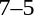<table style="text-align:center">
<tr>
<th width=200></th>
<th width=100></th>
<th width=200></th>
</tr>
<tr>
<td align=right><strong></strong></td>
<td>7–5</td>
<td align=left></td>
</tr>
</table>
